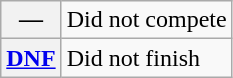<table class="wikitable">
<tr>
<th scope="row">—</th>
<td>Did not compete</td>
</tr>
<tr>
<th scope="row"><a href='#'>DNF</a></th>
<td>Did not finish</td>
</tr>
</table>
